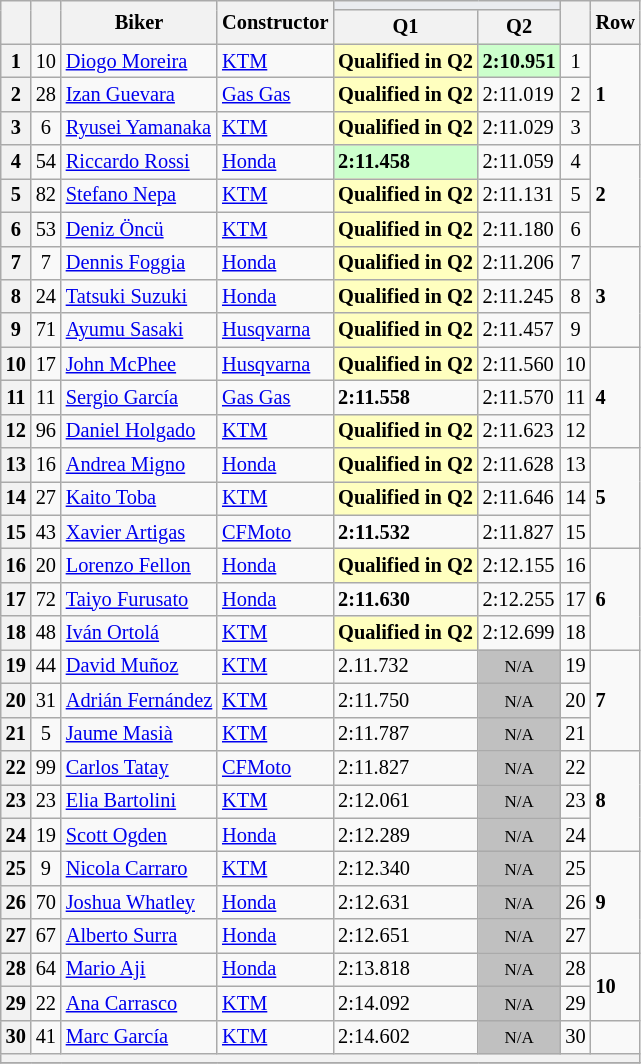<table class="wikitable sortable" style="font-size: 85%;">
<tr>
<th rowspan="2"></th>
<th rowspan="2"></th>
<th rowspan="2">Biker</th>
<th rowspan="2">Constructor</th>
<th colspan="2" style="background:#eaecf0; text-align:center;"></th>
<th rowspan="2"></th>
<th rowspan="2">Row</th>
</tr>
<tr>
<th scope="col">Q1</th>
<th scope="col">Q2</th>
</tr>
<tr>
<th scope="row">1</th>
<td align="center">10</td>
<td> <a href='#'>Diogo Moreira</a></td>
<td><a href='#'>KTM</a></td>
<td style="background:#ffffbf;"><strong>Qualified in Q2</strong></td>
<td style="background:#ccffcc;"><strong>2:10.951</strong></td>
<td align="center">1</td>
<td rowspan="3"><strong>1</strong></td>
</tr>
<tr>
<th scope="row">2</th>
<td align="center">28</td>
<td> <a href='#'>Izan Guevara</a></td>
<td><a href='#'>Gas Gas</a></td>
<td style="background:#ffffbf;"><strong>Qualified in Q2</strong></td>
<td>2:11.019</td>
<td align="center">2</td>
</tr>
<tr>
<th scope="row">3</th>
<td align="center">6</td>
<td> <a href='#'>Ryusei Yamanaka</a></td>
<td><a href='#'>KTM</a></td>
<td style="background:#ffffbf;"><strong>Qualified in Q2</strong></td>
<td>2:11.029</td>
<td align="center">3</td>
</tr>
<tr>
<th scope="row">4</th>
<td align="center">54</td>
<td> <a href='#'>Riccardo Rossi</a></td>
<td><a href='#'>Honda</a></td>
<td style="background:#ccffcc;"><strong>2:11.458</strong></td>
<td>2:11.059</td>
<td align="center">4</td>
<td rowspan="3"><strong>2</strong></td>
</tr>
<tr>
<th scope="row">5</th>
<td align="center">82</td>
<td> <a href='#'>Stefano Nepa</a></td>
<td><a href='#'>KTM</a></td>
<td style="background:#ffffbf;"><strong>Qualified in Q2</strong></td>
<td>2:11.131</td>
<td align="center">5</td>
</tr>
<tr>
<th scope="row">6</th>
<td align="center">53</td>
<td> <a href='#'>Deniz Öncü</a></td>
<td><a href='#'>KTM</a></td>
<td style="background:#ffffbf;"><strong>Qualified in Q2</strong></td>
<td>2:11.180</td>
<td align="center">6</td>
</tr>
<tr>
<th scope="row">7</th>
<td align="center">7</td>
<td> <a href='#'>Dennis Foggia</a></td>
<td><a href='#'>Honda</a></td>
<td style="background:#ffffbf;"><strong>Qualified in Q2</strong></td>
<td>2:11.206</td>
<td align="center">7</td>
<td rowspan="3"><strong>3</strong></td>
</tr>
<tr>
<th scope="row">8</th>
<td align="center">24</td>
<td> <a href='#'>Tatsuki Suzuki</a></td>
<td><a href='#'>Honda</a></td>
<td style="background:#ffffbf;"><strong>Qualified in Q2</strong></td>
<td>2:11.245</td>
<td align="center">8</td>
</tr>
<tr>
<th scope="row">9</th>
<td align="center">71</td>
<td> <a href='#'>Ayumu Sasaki</a></td>
<td><a href='#'>Husqvarna</a></td>
<td style="background:#ffffbf;"><strong>Qualified in Q2</strong></td>
<td>2:11.457</td>
<td align="center">9</td>
</tr>
<tr>
<th scope="row">10</th>
<td align="center">17</td>
<td> <a href='#'>John McPhee</a></td>
<td><a href='#'>Husqvarna</a></td>
<td style="background:#ffffbf;"><strong>Qualified in Q2</strong></td>
<td>2:11.560</td>
<td align="center">10</td>
<td rowspan="3"><strong>4</strong></td>
</tr>
<tr>
<th scope="row">11</th>
<td align="center">11</td>
<td> <a href='#'>Sergio García</a></td>
<td><a href='#'>Gas Gas</a></td>
<td><strong>2:11.558</strong></td>
<td>2:11.570</td>
<td align="center">11</td>
</tr>
<tr>
<th scope="row">12</th>
<td align="center">96</td>
<td> <a href='#'>Daniel Holgado</a></td>
<td><a href='#'>KTM</a></td>
<td style="background:#ffffbf;"><strong>Qualified in Q2</strong></td>
<td>2:11.623</td>
<td align="center">12</td>
</tr>
<tr>
<th scope="row">13</th>
<td align="center">16</td>
<td> <a href='#'>Andrea Migno</a></td>
<td><a href='#'>Honda</a></td>
<td style="background:#ffffbf;"><strong>Qualified in Q2</strong></td>
<td>2:11.628</td>
<td align="center">13</td>
<td rowspan="3"><strong>5</strong></td>
</tr>
<tr>
<th scope="row">14</th>
<td align="center">27</td>
<td> <a href='#'>Kaito Toba</a></td>
<td><a href='#'>KTM</a></td>
<td style="background:#ffffbf;"><strong>Qualified in Q2</strong></td>
<td>2:11.646</td>
<td align="center">14</td>
</tr>
<tr>
<th scope="row">15</th>
<td align="center">43</td>
<td> <a href='#'>Xavier Artigas</a></td>
<td><a href='#'>CFMoto</a></td>
<td><strong>2:11.532</strong></td>
<td>2:11.827</td>
<td align="center">15</td>
</tr>
<tr>
<th scope="row">16</th>
<td align="center">20</td>
<td> <a href='#'>Lorenzo Fellon</a></td>
<td><a href='#'>Honda</a></td>
<td style="background:#ffffbf;"><strong>Qualified in Q2</strong></td>
<td>2:12.155</td>
<td align="center">16</td>
<td rowspan="3"><strong>6</strong></td>
</tr>
<tr>
<th scope="row">17</th>
<td align="center">72</td>
<td> <a href='#'>Taiyo Furusato</a></td>
<td><a href='#'>Honda</a></td>
<td><strong>2:11.630</strong></td>
<td>2:12.255</td>
<td align="center">17</td>
</tr>
<tr>
<th scope="row">18</th>
<td align="center">48</td>
<td> <a href='#'>Iván Ortolá</a></td>
<td><a href='#'>KTM</a></td>
<td style="background:#ffffbf;"><strong>Qualified in Q2</strong></td>
<td>2:12.699</td>
<td align="center">18</td>
</tr>
<tr>
<th scope="row">19</th>
<td align="center">44</td>
<td> <a href='#'>David Muñoz</a></td>
<td><a href='#'>KTM</a></td>
<td>2.11.732</td>
<td style="background: silver" align="center" data-sort-value="19"><small>N/A</small></td>
<td align="center">19</td>
<td rowspan="3"><strong>7</strong></td>
</tr>
<tr>
<th scope="row">20</th>
<td align="center">31</td>
<td> <a href='#'>Adrián Fernández</a></td>
<td><a href='#'>KTM</a></td>
<td>2:11.750</td>
<td style="background: silver" align="center" data-sort-value="20"><small>N/A</small></td>
<td align="center">20</td>
</tr>
<tr>
<th scope="row">21</th>
<td align="center">5</td>
<td> <a href='#'>Jaume Masià</a></td>
<td><a href='#'>KTM</a></td>
<td>2:11.787</td>
<td style="background: silver" align="center" data-sort-value="21"><small>N/A</small></td>
<td align="center">21</td>
</tr>
<tr>
<th scope="row">22</th>
<td align="center">99</td>
<td> <a href='#'>Carlos Tatay</a></td>
<td><a href='#'>CFMoto</a></td>
<td>2:11.827</td>
<td style="background: silver" align="center" data-sort-value="22"><small>N/A</small></td>
<td align="center">22</td>
<td rowspan="3"><strong>8</strong></td>
</tr>
<tr>
<th scope="row">23</th>
<td align="center">23</td>
<td> <a href='#'>Elia Bartolini</a></td>
<td><a href='#'>KTM</a></td>
<td>2:12.061</td>
<td style="background: silver" align="center" data-sort-value="23"><small>N/A</small></td>
<td align="center">23</td>
</tr>
<tr>
<th scope="row">24</th>
<td align="center">19</td>
<td> <a href='#'>Scott Ogden</a></td>
<td><a href='#'>Honda</a></td>
<td>2:12.289</td>
<td style="background: silver" align="center" data-sort-value="24"><small>N/A</small></td>
<td align="center">24</td>
</tr>
<tr>
<th scope="row">25</th>
<td align="center">9</td>
<td> <a href='#'>Nicola Carraro</a></td>
<td><a href='#'>KTM</a></td>
<td>2:12.340</td>
<td style="background: silver" align="center" data-sort-value="25"><small>N/A</small></td>
<td align="center">25</td>
<td rowspan="3"><strong>9</strong></td>
</tr>
<tr>
<th scope="row">26</th>
<td align="center">70</td>
<td> <a href='#'>Joshua Whatley</a></td>
<td><a href='#'>Honda</a></td>
<td>2:12.631</td>
<td style="background: silver" align="center" data-sort-value="26"><small>N/A</small></td>
<td align="center">26</td>
</tr>
<tr>
<th scope="row">27</th>
<td align="center">67</td>
<td> <a href='#'>Alberto Surra</a></td>
<td><a href='#'>Honda</a></td>
<td>2:12.651</td>
<td style="background: silver" align="center" data-sort-value="27"><small>N/A</small></td>
<td align="center">27</td>
</tr>
<tr>
<th scope="row">28</th>
<td align="center">64</td>
<td> <a href='#'>Mario Aji</a></td>
<td><a href='#'>Honda</a></td>
<td>2:13.818</td>
<td style="background: silver" align="center" data-sort-value="28"><small>N/A</small></td>
<td align="center">28</td>
<td rowspan="2"><strong>10</strong></td>
</tr>
<tr>
<th scope="row">29</th>
<td align="center">22</td>
<td> <a href='#'>Ana Carrasco</a></td>
<td><a href='#'>KTM</a></td>
<td>2:14.092</td>
<td style="background: silver" align="center" data-sort-value="29"><small>N/A</small></td>
<td align="center">29</td>
</tr>
<tr>
<th scope="row">30</th>
<td align="center">41</td>
<td> <a href='#'>Marc García</a></td>
<td><a href='#'>KTM</a></td>
<td>2:14.602</td>
<td style="background: silver" align="center" data-sort-value="30"><small>N/A</small></td>
<td align="center">30</td>
</tr>
<tr>
<th colspan="8"></th>
</tr>
<tr>
</tr>
</table>
